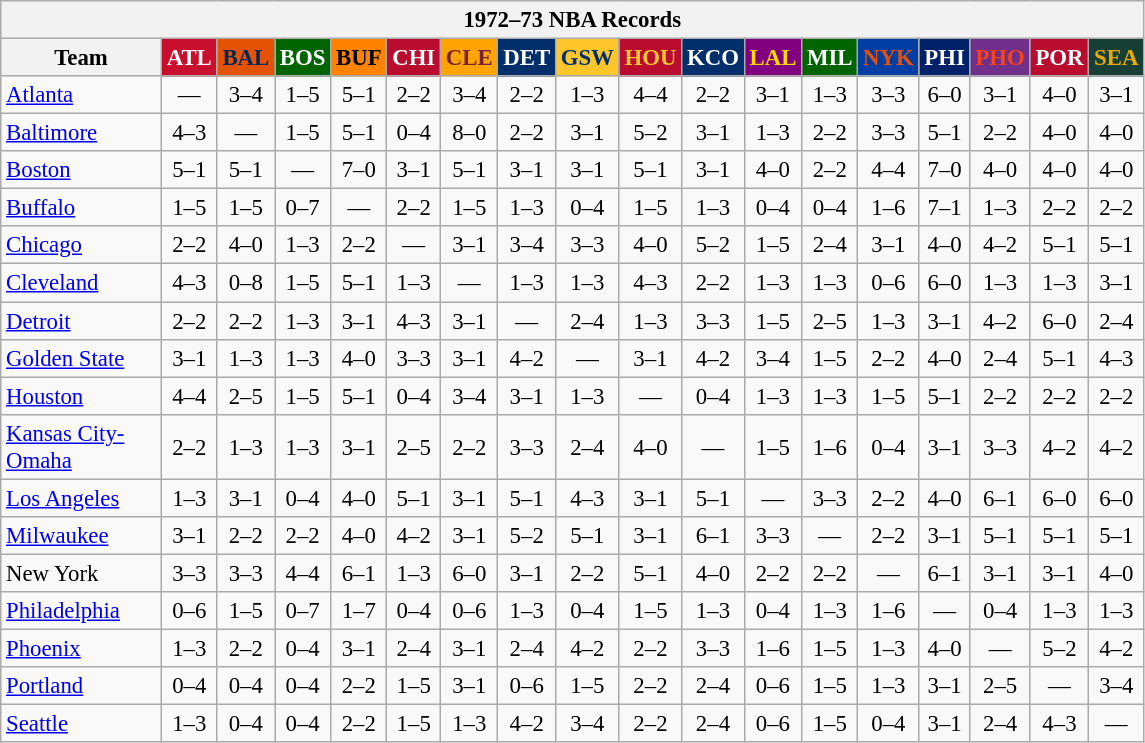<table class="wikitable" style="font-size:95%; text-align:center;">
<tr>
<th colspan=18>1972–73 NBA Records</th>
</tr>
<tr>
<th width=100>Team</th>
<th style="background:#C90F2E;color:#FFFFFF;width=35">ATL</th>
<th style="background:#E45206;color:#002854;width=35">BAL</th>
<th style="background:#006400;color:#FFFFFF;width=35">BOS</th>
<th style="background:#FF8201;color:#000000;width=35">BUF</th>
<th style="background:#BA0C2F;color:#FFFFFF;width=35">CHI</th>
<th style="background:#FFA402;color:#77222F;width=35">CLE</th>
<th style="background:#012F6B;color:#FFFFFF;width=35">DET</th>
<th style="background:#FFC62C;color:#012F6B;width=35">GSW</th>
<th style="background:#BA0C2F;color:#FEC72E;width=35">HOU</th>
<th style="background:#012F6B;color:#FFFFFF;width=35">KCO</th>
<th style="background:#800080;color:#FFD700;width=35">LAL</th>
<th style="background:#006400;color:#FFFFFF;width=35">MIL</th>
<th style="background:#003EA4;color:#E35208;width=35">NYK</th>
<th style="background:#012268;color:#FFFFFF;width=35">PHI</th>
<th style="background:#702F8B;color:#FA4417;width=35">PHO</th>
<th style="background:#BA0C2F;color:#FFFFFF;width=35">POR</th>
<th style="background:#173F36;color:#EBAA00;width=35">SEA</th>
</tr>
<tr>
<td style="text-align:left;"><a href='#'>Atlanta</a></td>
<td>—</td>
<td>3–4</td>
<td>1–5</td>
<td>5–1</td>
<td>2–2</td>
<td>3–4</td>
<td>2–2</td>
<td>1–3</td>
<td>4–4</td>
<td>2–2</td>
<td>3–1</td>
<td>1–3</td>
<td>3–3</td>
<td>6–0</td>
<td>3–1</td>
<td>4–0</td>
<td>3–1</td>
</tr>
<tr>
<td style="text-align:left;"><a href='#'>Baltimore</a></td>
<td>4–3</td>
<td>—</td>
<td>1–5</td>
<td>5–1</td>
<td>0–4</td>
<td>8–0</td>
<td>2–2</td>
<td>3–1</td>
<td>5–2</td>
<td>3–1</td>
<td>1–3</td>
<td>2–2</td>
<td>3–3</td>
<td>5–1</td>
<td>2–2</td>
<td>4–0</td>
<td>4–0</td>
</tr>
<tr>
<td style="text-align:left;"><a href='#'>Boston</a></td>
<td>5–1</td>
<td>5–1</td>
<td>—</td>
<td>7–0</td>
<td>3–1</td>
<td>5–1</td>
<td>3–1</td>
<td>3–1</td>
<td>5–1</td>
<td>3–1</td>
<td>4–0</td>
<td>2–2</td>
<td>4–4</td>
<td>7–0</td>
<td>4–0</td>
<td>4–0</td>
<td>4–0</td>
</tr>
<tr>
<td style="text-align:left;"><a href='#'>Buffalo</a></td>
<td>1–5</td>
<td>1–5</td>
<td>0–7</td>
<td>—</td>
<td>2–2</td>
<td>1–5</td>
<td>1–3</td>
<td>0–4</td>
<td>1–5</td>
<td>1–3</td>
<td>0–4</td>
<td>0–4</td>
<td>1–6</td>
<td>7–1</td>
<td>1–3</td>
<td>2–2</td>
<td>2–2</td>
</tr>
<tr>
<td style="text-align:left;"><a href='#'>Chicago</a></td>
<td>2–2</td>
<td>4–0</td>
<td>1–3</td>
<td>2–2</td>
<td>—</td>
<td>3–1</td>
<td>3–4</td>
<td>3–3</td>
<td>4–0</td>
<td>5–2</td>
<td>1–5</td>
<td>2–4</td>
<td>3–1</td>
<td>4–0</td>
<td>4–2</td>
<td>5–1</td>
<td>5–1</td>
</tr>
<tr>
<td style="text-align:left;"><a href='#'>Cleveland</a></td>
<td>4–3</td>
<td>0–8</td>
<td>1–5</td>
<td>5–1</td>
<td>1–3</td>
<td>—</td>
<td>1–3</td>
<td>1–3</td>
<td>4–3</td>
<td>2–2</td>
<td>1–3</td>
<td>1–3</td>
<td>0–6</td>
<td>6–0</td>
<td>1–3</td>
<td>1–3</td>
<td>3–1</td>
</tr>
<tr>
<td style="text-align:left;"><a href='#'>Detroit</a></td>
<td>2–2</td>
<td>2–2</td>
<td>1–3</td>
<td>3–1</td>
<td>4–3</td>
<td>3–1</td>
<td>—</td>
<td>2–4</td>
<td>1–3</td>
<td>3–3</td>
<td>1–5</td>
<td>2–5</td>
<td>1–3</td>
<td>3–1</td>
<td>4–2</td>
<td>6–0</td>
<td>2–4</td>
</tr>
<tr>
<td style="text-align:left;"><a href='#'>Golden State</a></td>
<td>3–1</td>
<td>1–3</td>
<td>1–3</td>
<td>4–0</td>
<td>3–3</td>
<td>3–1</td>
<td>4–2</td>
<td>—</td>
<td>3–1</td>
<td>4–2</td>
<td>3–4</td>
<td>1–5</td>
<td>2–2</td>
<td>4–0</td>
<td>2–4</td>
<td>5–1</td>
<td>4–3</td>
</tr>
<tr>
<td style="text-align:left;"><a href='#'>Houston</a></td>
<td>4–4</td>
<td>2–5</td>
<td>1–5</td>
<td>5–1</td>
<td>0–4</td>
<td>3–4</td>
<td>3–1</td>
<td>1–3</td>
<td>—</td>
<td>0–4</td>
<td>1–3</td>
<td>1–3</td>
<td>1–5</td>
<td>5–1</td>
<td>2–2</td>
<td>2–2</td>
<td>2–2</td>
</tr>
<tr>
<td style="text-align:left;"><a href='#'>Kansas City-Omaha</a></td>
<td>2–2</td>
<td>1–3</td>
<td>1–3</td>
<td>3–1</td>
<td>2–5</td>
<td>2–2</td>
<td>3–3</td>
<td>2–4</td>
<td>4–0</td>
<td>—</td>
<td>1–5</td>
<td>1–6</td>
<td>0–4</td>
<td>3–1</td>
<td>3–3</td>
<td>4–2</td>
<td>4–2</td>
</tr>
<tr>
<td style="text-align:left;"><a href='#'>Los Angeles</a></td>
<td>1–3</td>
<td>3–1</td>
<td>0–4</td>
<td>4–0</td>
<td>5–1</td>
<td>3–1</td>
<td>5–1</td>
<td>4–3</td>
<td>3–1</td>
<td>5–1</td>
<td>—</td>
<td>3–3</td>
<td>2–2</td>
<td>4–0</td>
<td>6–1</td>
<td>6–0</td>
<td>6–0</td>
</tr>
<tr>
<td style="text-align:left;"><a href='#'>Milwaukee</a></td>
<td>3–1</td>
<td>2–2</td>
<td>2–2</td>
<td>4–0</td>
<td>4–2</td>
<td>3–1</td>
<td>5–2</td>
<td>5–1</td>
<td>3–1</td>
<td>6–1</td>
<td>3–3</td>
<td>—</td>
<td>2–2</td>
<td>3–1</td>
<td>5–1</td>
<td>5–1</td>
<td>5–1</td>
</tr>
<tr>
<td style="text-align:left;">New York</td>
<td>3–3</td>
<td>3–3</td>
<td>4–4</td>
<td>6–1</td>
<td>1–3</td>
<td>6–0</td>
<td>3–1</td>
<td>2–2</td>
<td>5–1</td>
<td>4–0</td>
<td>2–2</td>
<td>2–2</td>
<td>—</td>
<td>6–1</td>
<td>3–1</td>
<td>3–1</td>
<td>4–0</td>
</tr>
<tr>
<td style="text-align:left;"><a href='#'>Philadelphia</a></td>
<td>0–6</td>
<td>1–5</td>
<td>0–7</td>
<td>1–7</td>
<td>0–4</td>
<td>0–6</td>
<td>1–3</td>
<td>0–4</td>
<td>1–5</td>
<td>1–3</td>
<td>0–4</td>
<td>1–3</td>
<td>1–6</td>
<td>—</td>
<td>0–4</td>
<td>1–3</td>
<td>1–3</td>
</tr>
<tr>
<td style="text-align:left;"><a href='#'>Phoenix</a></td>
<td>1–3</td>
<td>2–2</td>
<td>0–4</td>
<td>3–1</td>
<td>2–4</td>
<td>3–1</td>
<td>2–4</td>
<td>4–2</td>
<td>2–2</td>
<td>3–3</td>
<td>1–6</td>
<td>1–5</td>
<td>1–3</td>
<td>4–0</td>
<td>—</td>
<td>5–2</td>
<td>4–2</td>
</tr>
<tr>
<td style="text-align:left;"><a href='#'>Portland</a></td>
<td>0–4</td>
<td>0–4</td>
<td>0–4</td>
<td>2–2</td>
<td>1–5</td>
<td>3–1</td>
<td>0–6</td>
<td>1–5</td>
<td>2–2</td>
<td>2–4</td>
<td>0–6</td>
<td>1–5</td>
<td>1–3</td>
<td>3–1</td>
<td>2–5</td>
<td>—</td>
<td>3–4</td>
</tr>
<tr>
<td style="text-align:left;"><a href='#'>Seattle</a></td>
<td>1–3</td>
<td>0–4</td>
<td>0–4</td>
<td>2–2</td>
<td>1–5</td>
<td>1–3</td>
<td>4–2</td>
<td>3–4</td>
<td>2–2</td>
<td>2–4</td>
<td>0–6</td>
<td>1–5</td>
<td>0–4</td>
<td>3–1</td>
<td>2–4</td>
<td>4–3</td>
<td>—</td>
</tr>
</table>
